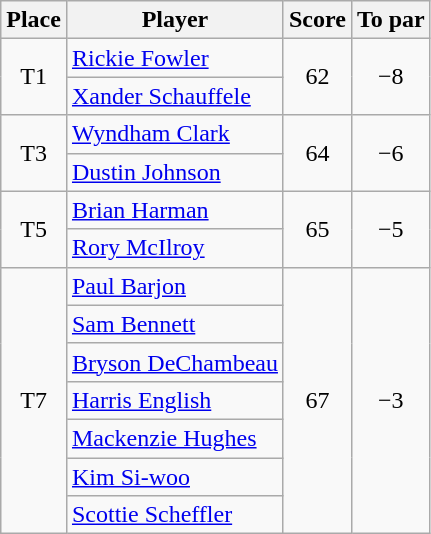<table class="wikitable">
<tr>
<th>Place</th>
<th>Player</th>
<th>Score</th>
<th>To par</th>
</tr>
<tr>
<td rowspan=2 align=center>T1</td>
<td> <a href='#'>Rickie Fowler</a></td>
<td rowspan=2 align=center>62</td>
<td rowspan=2 align=center>−8</td>
</tr>
<tr>
<td> <a href='#'>Xander Schauffele</a></td>
</tr>
<tr>
<td rowspan=2 align=center>T3</td>
<td> <a href='#'>Wyndham Clark</a></td>
<td rowspan=2 align=center>64</td>
<td rowspan=2 align=center>−6</td>
</tr>
<tr>
<td> <a href='#'>Dustin Johnson</a></td>
</tr>
<tr>
<td rowspan=2 align=center>T5</td>
<td> <a href='#'>Brian Harman</a></td>
<td rowspan=2 align=center>65</td>
<td rowspan=2 align=center>−5</td>
</tr>
<tr>
<td> <a href='#'>Rory McIlroy</a></td>
</tr>
<tr>
<td rowspan=7 align=center>T7</td>
<td> <a href='#'>Paul Barjon</a></td>
<td rowspan=7 align=center>67</td>
<td rowspan=7 align=center>−3</td>
</tr>
<tr>
<td> <a href='#'>Sam Bennett</a></td>
</tr>
<tr>
<td> <a href='#'>Bryson DeChambeau</a></td>
</tr>
<tr>
<td> <a href='#'>Harris English</a></td>
</tr>
<tr>
<td> <a href='#'>Mackenzie Hughes</a></td>
</tr>
<tr>
<td> <a href='#'>Kim Si-woo</a></td>
</tr>
<tr>
<td> <a href='#'>Scottie Scheffler</a></td>
</tr>
</table>
